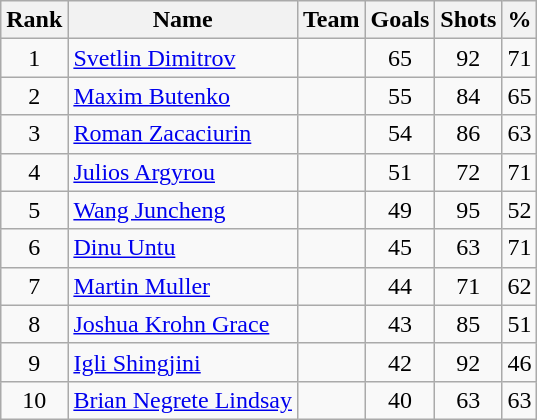<table class="wikitable" style="text-align: center;">
<tr>
<th>Rank</th>
<th>Name</th>
<th>Team</th>
<th>Goals</th>
<th>Shots</th>
<th>%</th>
</tr>
<tr>
<td>1</td>
<td align="left"><a href='#'>Svetlin Dimitrov</a></td>
<td align="left"></td>
<td>65</td>
<td>92</td>
<td>71</td>
</tr>
<tr>
<td>2</td>
<td align="left"><a href='#'>Maxim Butenko</a></td>
<td align="left"></td>
<td>55</td>
<td>84</td>
<td>65</td>
</tr>
<tr>
<td>3</td>
<td align="left"><a href='#'>Roman Zacaciurin</a></td>
<td align="left"></td>
<td>54</td>
<td>86</td>
<td>63</td>
</tr>
<tr>
<td>4</td>
<td align="left"><a href='#'>Julios Argyrou</a></td>
<td align="left"></td>
<td>51</td>
<td>72</td>
<td>71</td>
</tr>
<tr>
<td>5</td>
<td align="left"><a href='#'>Wang Juncheng</a></td>
<td align="left"></td>
<td>49</td>
<td>95</td>
<td>52</td>
</tr>
<tr>
<td>6</td>
<td align="left"><a href='#'>Dinu Untu</a></td>
<td align="left"></td>
<td>45</td>
<td>63</td>
<td>71</td>
</tr>
<tr>
<td>7</td>
<td align="left"><a href='#'>Martin Muller</a></td>
<td align="left"></td>
<td>44</td>
<td>71</td>
<td>62</td>
</tr>
<tr>
<td>8</td>
<td align="left"><a href='#'>Joshua Krohn Grace</a></td>
<td align="left"></td>
<td>43</td>
<td>85</td>
<td>51</td>
</tr>
<tr>
<td>9</td>
<td align="left"><a href='#'>Igli Shingjini</a></td>
<td align="left"></td>
<td>42</td>
<td>92</td>
<td>46</td>
</tr>
<tr>
<td>10</td>
<td align="left"><a href='#'>Brian Negrete Lindsay</a></td>
<td align="left"></td>
<td>40</td>
<td>63</td>
<td>63</td>
</tr>
</table>
